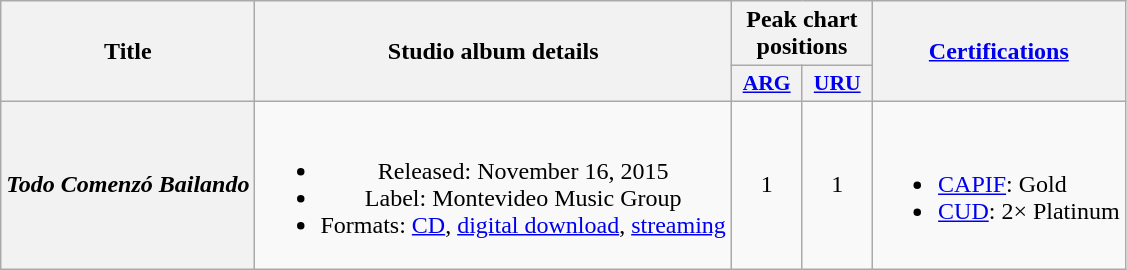<table class="wikitable plainrowheaders" style="text-align:center;">
<tr>
<th scope="col" rowspan="2">Title</th>
<th scope="col" rowspan="2">Studio album details</th>
<th scope="col" colspan="2">Peak chart positions</th>
<th scope="col" rowspan="2"><a href='#'>Certifications</a></th>
</tr>
<tr>
<th scope="col" style="width:2.8em;font-size:90%;"><a href='#'>ARG</a><br></th>
<th scope="col" style="width:2.8em;font-size:90%;"><a href='#'>URU</a><br></th>
</tr>
<tr>
<th scope="row"><em>Todo Comenzó Bailando</em></th>
<td><br><ul><li>Released: November 16, 2015</li><li>Label: Montevideo Music Group</li><li>Formats: <a href='#'>CD</a>, <a href='#'>digital download</a>, <a href='#'>streaming</a></li></ul></td>
<td>1</td>
<td>1</td>
<td align="left"><br><ul><li><a href='#'>CAPIF</a>: Gold</li><li><a href='#'>CUD</a>: 2× Platinum</li></ul></td>
</tr>
</table>
